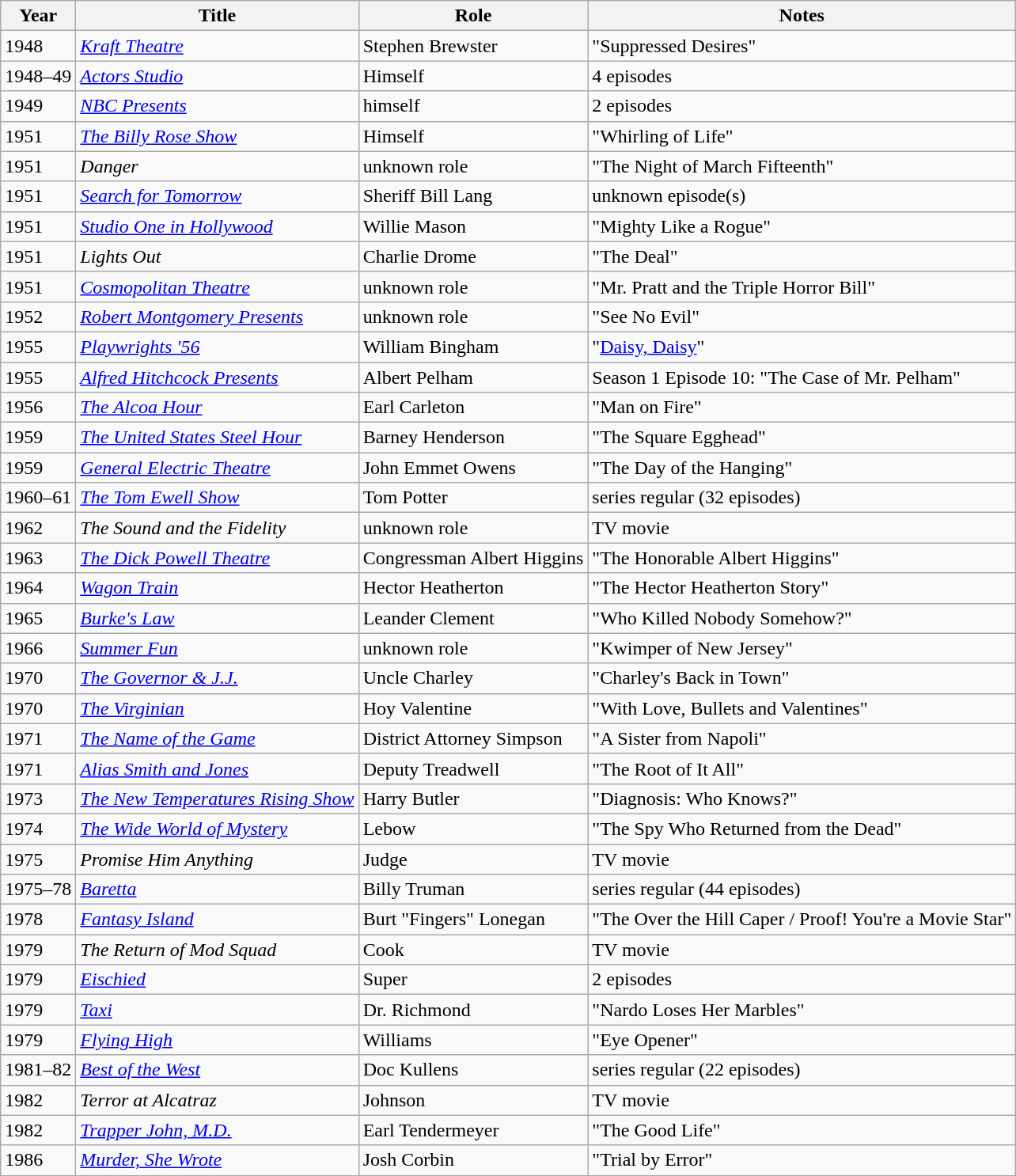<table class="wikitable">
<tr>
<th>Year</th>
<th>Title</th>
<th>Role</th>
<th>Notes</th>
</tr>
<tr>
<td>1948</td>
<td><em><a href='#'>Kraft Theatre</a></em></td>
<td>Stephen Brewster</td>
<td>"Suppressed Desires"</td>
</tr>
<tr>
<td>1948–49</td>
<td><em><a href='#'>Actors Studio</a></em></td>
<td>Himself</td>
<td>4 episodes</td>
</tr>
<tr>
<td>1949</td>
<td><em><a href='#'>NBC Presents</a></em></td>
<td>himself</td>
<td>2 episodes</td>
</tr>
<tr>
<td>1951</td>
<td><em><a href='#'>The Billy Rose Show</a></em></td>
<td>Himself</td>
<td>"Whirling of Life"</td>
</tr>
<tr>
<td>1951</td>
<td><em>Danger</em></td>
<td>unknown role</td>
<td>"The Night of March Fifteenth"</td>
</tr>
<tr>
<td>1951</td>
<td><em><a href='#'>Search for Tomorrow</a></em></td>
<td>Sheriff Bill Lang</td>
<td>unknown episode(s)</td>
</tr>
<tr>
<td>1951</td>
<td><em><a href='#'>Studio One in Hollywood</a></em></td>
<td>Willie Mason</td>
<td>"Mighty Like a Rogue"</td>
</tr>
<tr>
<td>1951</td>
<td><em>Lights Out</em></td>
<td>Charlie Drome</td>
<td>"The Deal"</td>
</tr>
<tr>
<td>1951</td>
<td><em><a href='#'>Cosmopolitan Theatre</a></em></td>
<td>unknown role</td>
<td>"Mr. Pratt and the Triple Horror Bill"</td>
</tr>
<tr>
<td>1952</td>
<td><em><a href='#'>Robert Montgomery Presents</a></em></td>
<td>unknown role</td>
<td>"See No Evil"</td>
</tr>
<tr>
<td>1955</td>
<td><em><a href='#'>Playwrights '56</a></em></td>
<td>William Bingham</td>
<td>"<a href='#'>Daisy, Daisy</a>"</td>
</tr>
<tr>
<td>1955</td>
<td><em><a href='#'>Alfred Hitchcock Presents</a></em></td>
<td>Albert Pelham</td>
<td>Season 1 Episode 10: "The Case of Mr. Pelham"</td>
</tr>
<tr>
<td>1956</td>
<td><em><a href='#'>The Alcoa Hour</a></em></td>
<td>Earl Carleton</td>
<td>"Man on Fire"</td>
</tr>
<tr>
<td>1959</td>
<td><em><a href='#'>The United States Steel Hour</a></em></td>
<td>Barney Henderson</td>
<td>"The Square Egghead"</td>
</tr>
<tr>
<td>1959</td>
<td><em><a href='#'>General Electric Theatre</a></em></td>
<td>John Emmet Owens</td>
<td>"The Day of the Hanging"</td>
</tr>
<tr>
<td>1960–61</td>
<td><em><a href='#'>The Tom Ewell Show</a></em></td>
<td>Tom Potter</td>
<td>series regular (32 episodes)</td>
</tr>
<tr>
<td>1962</td>
<td><em>The Sound and the Fidelity</em></td>
<td>unknown role</td>
<td>TV movie</td>
</tr>
<tr>
<td>1963</td>
<td><em><a href='#'>The Dick Powell Theatre</a></em></td>
<td>Congressman Albert Higgins</td>
<td>"The Honorable Albert Higgins"</td>
</tr>
<tr>
<td>1964</td>
<td><em><a href='#'>Wagon Train</a></em></td>
<td>Hector Heatherton</td>
<td>"The Hector Heatherton Story"</td>
</tr>
<tr>
<td>1965</td>
<td><em><a href='#'>Burke's Law</a></em></td>
<td>Leander Clement</td>
<td>"Who Killed Nobody Somehow?"</td>
</tr>
<tr>
<td>1966</td>
<td><em><a href='#'>Summer Fun</a></em></td>
<td>unknown role</td>
<td>"Kwimper of New Jersey"</td>
</tr>
<tr>
<td>1970</td>
<td><em><a href='#'>The Governor & J.J.</a></em></td>
<td>Uncle Charley</td>
<td>"Charley's Back in Town"</td>
</tr>
<tr>
<td>1970</td>
<td><em><a href='#'>The Virginian</a></em></td>
<td>Hoy Valentine</td>
<td>"With Love, Bullets and Valentines"</td>
</tr>
<tr>
<td>1971</td>
<td><em><a href='#'>The Name of the Game</a></em></td>
<td>District Attorney Simpson</td>
<td>"A Sister from Napoli"</td>
</tr>
<tr>
<td>1971</td>
<td><em><a href='#'>Alias Smith and Jones</a></em></td>
<td>Deputy Treadwell</td>
<td>"The Root of It All"</td>
</tr>
<tr>
<td>1973</td>
<td><em><a href='#'>The New Temperatures Rising Show</a></em></td>
<td>Harry Butler</td>
<td>"Diagnosis: Who Knows?"</td>
</tr>
<tr>
<td>1974</td>
<td><em><a href='#'>The Wide World of Mystery</a></em></td>
<td>Lebow</td>
<td>"The Spy Who Returned from the Dead"</td>
</tr>
<tr>
<td>1975</td>
<td><em>Promise Him Anything</em></td>
<td>Judge</td>
<td>TV movie</td>
</tr>
<tr>
<td>1975–78</td>
<td><em><a href='#'>Baretta</a></em></td>
<td>Billy Truman</td>
<td>series regular (44 episodes)</td>
</tr>
<tr>
<td>1978</td>
<td><em><a href='#'>Fantasy Island</a></em></td>
<td>Burt "Fingers" Lonegan</td>
<td>"The Over the Hill Caper / Proof! You're a Movie Star"</td>
</tr>
<tr>
<td>1979</td>
<td><em>The Return of Mod Squad</em></td>
<td>Cook</td>
<td>TV movie</td>
</tr>
<tr>
<td>1979</td>
<td><em><a href='#'>Eischied</a></em></td>
<td>Super</td>
<td>2 episodes</td>
</tr>
<tr>
<td>1979</td>
<td><em><a href='#'>Taxi</a></em></td>
<td>Dr. Richmond</td>
<td>"Nardo Loses Her Marbles"</td>
</tr>
<tr>
<td>1979</td>
<td><em><a href='#'>Flying High</a></em></td>
<td>Williams</td>
<td>"Eye Opener"</td>
</tr>
<tr>
<td>1981–82</td>
<td><em><a href='#'>Best of the West</a></em></td>
<td>Doc Kullens</td>
<td>series regular (22 episodes)</td>
</tr>
<tr>
<td>1982</td>
<td><em>Terror at Alcatraz</em></td>
<td>Johnson</td>
<td>TV movie</td>
</tr>
<tr>
<td>1982</td>
<td><em><a href='#'>Trapper John, M.D.</a></em></td>
<td>Earl Tendermeyer</td>
<td>"The Good Life"</td>
</tr>
<tr>
<td>1986</td>
<td><em><a href='#'>Murder, She Wrote</a></em></td>
<td>Josh Corbin</td>
<td>"Trial by Error"</td>
</tr>
</table>
